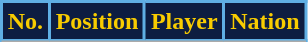<table class="wikitable sortable">
<tr>
<th style="background:#0D1D41; color:#F8CC00; border:2px solid #5FAFE4;" scope="col">No.</th>
<th style="background:#0D1D41; color:#F8CC00; border:2px solid #5FAFE4;" scope="col">Position</th>
<th style="background:#0D1D41; color:#F8CC00; border:2px solid #5FAFE4;" scope="col">Player</th>
<th style="background:#0D1D41; color:#F8CC00; border:2px solid #5FAFE4;" scope="col">Nation</th>
</tr>
<tr>
</tr>
</table>
